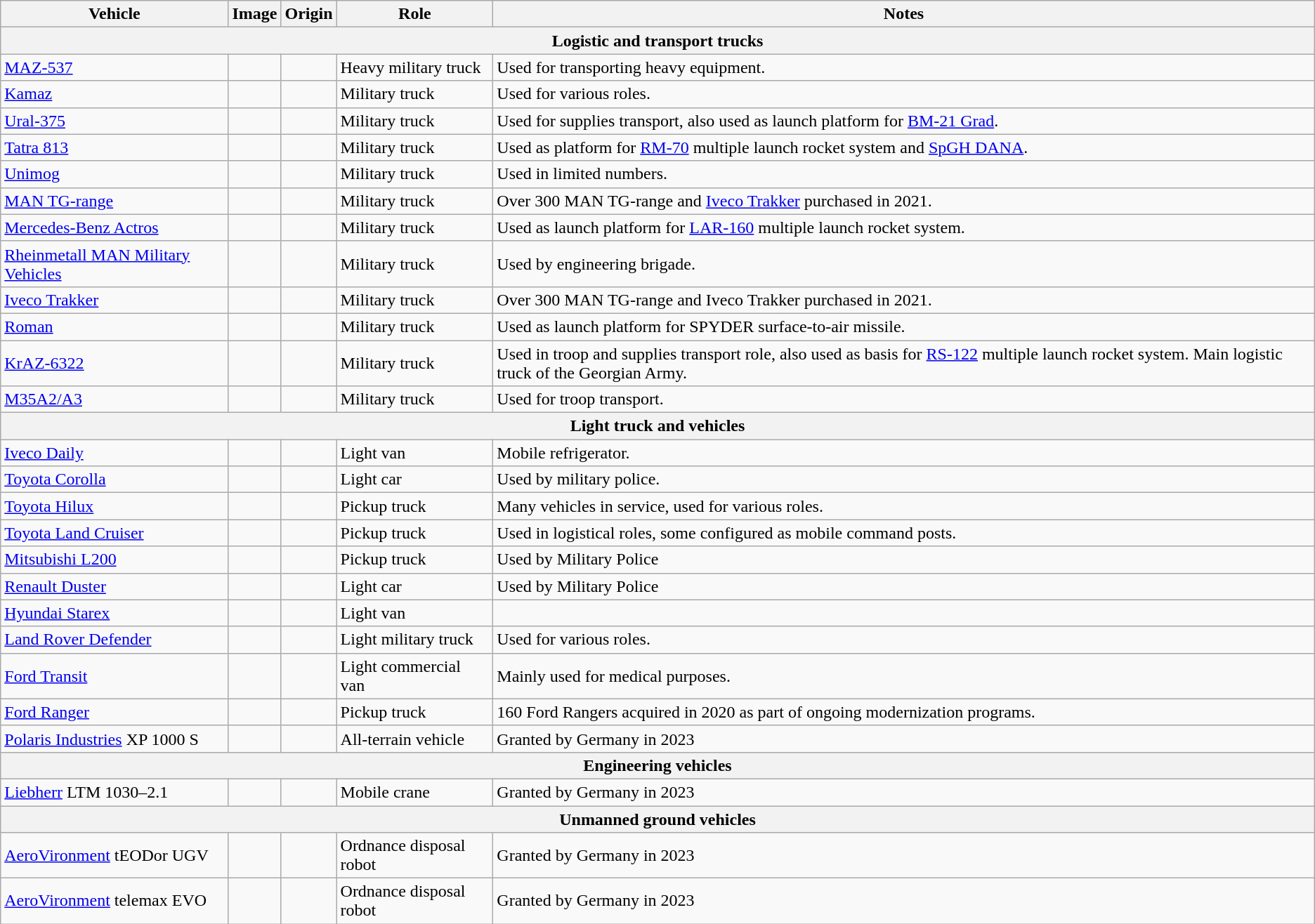<table class="wikitable">
<tr>
<th>Vehicle</th>
<th>Image</th>
<th>Origin</th>
<th>Role</th>
<th>Notes</th>
</tr>
<tr>
<th colspan="5">Logistic and transport trucks</th>
</tr>
<tr>
<td><a href='#'>MAZ-537</a></td>
<td></td>
<td></td>
<td>Heavy military truck</td>
<td>Used for transporting heavy equipment.</td>
</tr>
<tr>
<td><a href='#'>Kamaz</a></td>
<td></td>
<td></td>
<td>Military truck</td>
<td>Used for various roles.</td>
</tr>
<tr>
<td><a href='#'>Ural-375</a></td>
<td></td>
<td></td>
<td>Military truck</td>
<td>Used for supplies transport, also used as launch platform for <a href='#'>BM-21 Grad</a>.</td>
</tr>
<tr>
<td><a href='#'>Tatra 813</a></td>
<td></td>
<td></td>
<td>Military truck</td>
<td>Used as platform for <a href='#'>RM-70</a> multiple launch rocket system and <a href='#'>SpGH DANA</a>.</td>
</tr>
<tr>
<td><a href='#'>Unimog</a></td>
<td></td>
<td></td>
<td>Military truck</td>
<td>Used in limited numbers.</td>
</tr>
<tr>
<td><a href='#'>MAN TG-range</a></td>
<td></td>
<td></td>
<td>Military truck</td>
<td>Over 300 MAN TG-range and <a href='#'>Iveco Trakker</a> purchased in 2021.</td>
</tr>
<tr>
<td><a href='#'>Mercedes-Benz Actros</a></td>
<td></td>
<td></td>
<td>Military truck</td>
<td>Used as launch platform for <a href='#'>LAR-160</a> multiple launch rocket system.</td>
</tr>
<tr>
<td><a href='#'>Rheinmetall MAN Military Vehicles</a></td>
<td></td>
<td></td>
<td>Military truck</td>
<td>Used by engineering brigade.</td>
</tr>
<tr>
<td><a href='#'>Iveco Trakker</a></td>
<td></td>
<td></td>
<td>Military truck</td>
<td>Over 300 MAN TG-range and Iveco Trakker purchased in 2021.</td>
</tr>
<tr>
<td><a href='#'>Roman</a></td>
<td></td>
<td></td>
<td>Military truck</td>
<td>Used as launch platform for SPYDER surface-to-air missile.</td>
</tr>
<tr>
<td><a href='#'>KrAZ-6322</a></td>
<td></td>
<td></td>
<td>Military truck</td>
<td>Used in troop and supplies transport role, also used as basis for <a href='#'>RS-122</a> multiple launch rocket system. Main logistic truck of the Georgian Army.</td>
</tr>
<tr>
<td><a href='#'>M35A2/A3</a></td>
<td></td>
<td></td>
<td>Military truck</td>
<td>Used for troop transport.</td>
</tr>
<tr>
<th colspan="5">Light truck and vehicles</th>
</tr>
<tr>
<td><a href='#'>Iveco Daily</a></td>
<td></td>
<td></td>
<td>Light van</td>
<td>Mobile refrigerator.</td>
</tr>
<tr>
<td><a href='#'>Toyota Corolla</a></td>
<td></td>
<td></td>
<td>Light car</td>
<td>Used by military police.</td>
</tr>
<tr>
<td><a href='#'>Toyota Hilux</a></td>
<td></td>
<td></td>
<td>Pickup truck</td>
<td>Many vehicles in service, used for various roles.</td>
</tr>
<tr>
<td><a href='#'>Toyota Land Cruiser</a></td>
<td></td>
<td></td>
<td>Pickup truck</td>
<td>Used in logistical roles, some configured as mobile command posts.</td>
</tr>
<tr>
<td><a href='#'>Mitsubishi L200</a></td>
<td></td>
<td></td>
<td>Pickup truck</td>
<td>Used by Military Police</td>
</tr>
<tr>
<td><a href='#'>Renault Duster</a></td>
<td></td>
<td></td>
<td>Light car</td>
<td>Used by Military Police</td>
</tr>
<tr>
<td><a href='#'>Hyundai Starex</a></td>
<td></td>
<td></td>
<td>Light van</td>
<td></td>
</tr>
<tr>
<td><a href='#'>Land Rover Defender</a></td>
<td></td>
<td></td>
<td>Light military truck</td>
<td>Used for various roles.</td>
</tr>
<tr>
<td><a href='#'>Ford Transit</a></td>
<td></td>
<td></td>
<td>Light commercial van</td>
<td>Mainly used for medical purposes.</td>
</tr>
<tr>
<td><a href='#'>Ford Ranger</a></td>
<td></td>
<td></td>
<td>Pickup truck</td>
<td>160 Ford Rangers acquired in 2020 as part of ongoing modernization programs.</td>
</tr>
<tr>
<td><a href='#'>Polaris Industries</a> XP 1000 S</td>
<td></td>
<td></td>
<td>All-terrain vehicle</td>
<td>Granted by Germany in 2023</td>
</tr>
<tr>
<th colspan="5">Engineering vehicles</th>
</tr>
<tr>
<td><a href='#'>Liebherr</a> LTM 1030–2.1</td>
<td></td>
<td></td>
<td>Mobile crane</td>
<td>Granted by Germany in 2023</td>
</tr>
<tr>
<th colspan="5">Unmanned ground vehicles</th>
</tr>
<tr>
<td><a href='#'>AeroVironment</a> tEODor UGV</td>
<td></td>
<td></td>
<td>Ordnance disposal robot</td>
<td>Granted by Germany in 2023</td>
</tr>
<tr>
<td><a href='#'>AeroVironment</a> telemax EVO</td>
<td></td>
<td></td>
<td>Ordnance disposal robot</td>
<td>Granted by Germany in 2023</td>
</tr>
</table>
